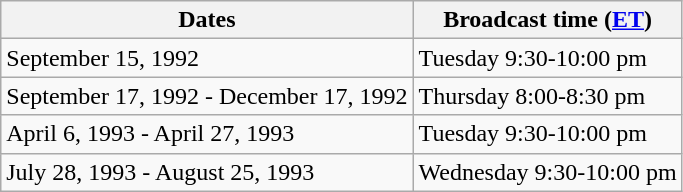<table class="wikitable">
<tr>
<th>Dates</th>
<th>Broadcast time (<a href='#'>ET</a>)</th>
</tr>
<tr>
<td>September 15, 1992</td>
<td>Tuesday 9:30-10:00 pm</td>
</tr>
<tr>
<td>September 17, 1992 - December 17, 1992</td>
<td>Thursday 8:00-8:30 pm</td>
</tr>
<tr>
<td>April 6, 1993 - April 27, 1993</td>
<td>Tuesday 9:30-10:00 pm</td>
</tr>
<tr>
<td>July 28, 1993 - August 25, 1993</td>
<td>Wednesday 9:30-10:00 pm</td>
</tr>
</table>
